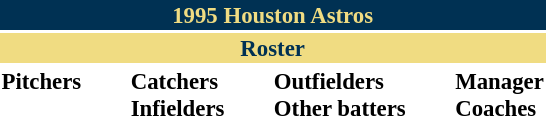<table class="toccolours" style="font-size: 95%;">
<tr>
<th colspan="10" style="background:#003153; color:#F0DC82; text-align:center;">1995 Houston Astros</th>
</tr>
<tr>
<td colspan="10" style="background:#F0DC82; color:#003153; text-align:center;"><strong>Roster</strong></td>
</tr>
<tr>
<td valign="top"><strong>Pitchers</strong><br>
















</td>
<td style="width:25px;"></td>
<td valign="top"><strong>Catchers</strong><br>





<strong>Infielders</strong>









</td>
<td style="width:25px;"></td>
<td valign="top"><strong>Outfielders</strong><br>








<strong>Other batters</strong>
</td>
<td style="width:25px;"></td>
<td valign="top"><strong>Manager</strong><br>
<strong>Coaches</strong>




</td>
</tr>
</table>
